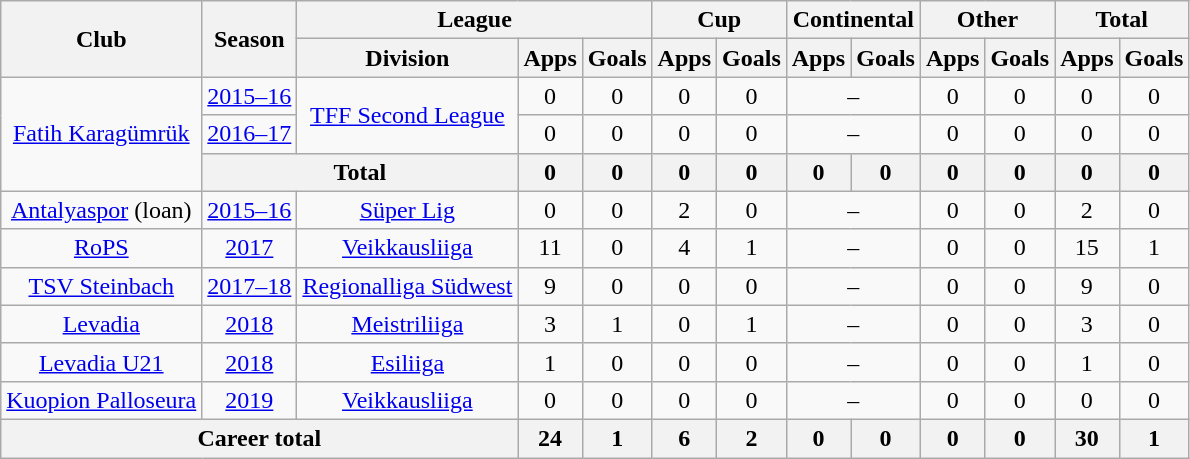<table class="wikitable" style="text-align: center">
<tr>
<th rowspan="2">Club</th>
<th rowspan="2">Season</th>
<th colspan="3">League</th>
<th colspan="2">Cup</th>
<th colspan="2">Continental</th>
<th colspan="2">Other</th>
<th colspan="2">Total</th>
</tr>
<tr>
<th>Division</th>
<th>Apps</th>
<th>Goals</th>
<th>Apps</th>
<th>Goals</th>
<th>Apps</th>
<th>Goals</th>
<th>Apps</th>
<th>Goals</th>
<th>Apps</th>
<th>Goals</th>
</tr>
<tr>
<td rowspan="3"><a href='#'>Fatih Karagümrük</a></td>
<td><a href='#'>2015–16</a></td>
<td rowspan="2"><a href='#'>TFF Second League</a></td>
<td>0</td>
<td>0</td>
<td>0</td>
<td>0</td>
<td colspan="2">–</td>
<td>0</td>
<td>0</td>
<td>0</td>
<td>0</td>
</tr>
<tr>
<td><a href='#'>2016–17</a></td>
<td>0</td>
<td>0</td>
<td>0</td>
<td>0</td>
<td colspan="2">–</td>
<td>0</td>
<td>0</td>
<td>0</td>
<td>0</td>
</tr>
<tr>
<th colspan="2"><strong>Total</strong></th>
<th>0</th>
<th>0</th>
<th>0</th>
<th>0</th>
<th>0</th>
<th>0</th>
<th>0</th>
<th>0</th>
<th>0</th>
<th>0</th>
</tr>
<tr>
<td><a href='#'>Antalyaspor</a> (loan)</td>
<td><a href='#'>2015–16</a></td>
<td><a href='#'>Süper Lig</a></td>
<td>0</td>
<td>0</td>
<td>2</td>
<td>0</td>
<td colspan="2">–</td>
<td>0</td>
<td>0</td>
<td>2</td>
<td>0</td>
</tr>
<tr>
<td><a href='#'>RoPS</a></td>
<td><a href='#'>2017</a></td>
<td><a href='#'>Veikkausliiga</a></td>
<td>11</td>
<td>0</td>
<td>4</td>
<td>1</td>
<td colspan="2">–</td>
<td>0</td>
<td>0</td>
<td>15</td>
<td>1</td>
</tr>
<tr>
<td><a href='#'>TSV Steinbach</a></td>
<td><a href='#'>2017–18</a></td>
<td><a href='#'>Regionalliga Südwest</a></td>
<td>9</td>
<td>0</td>
<td>0</td>
<td>0</td>
<td colspan="2">–</td>
<td>0</td>
<td>0</td>
<td>9</td>
<td>0</td>
</tr>
<tr>
<td><a href='#'>Levadia</a></td>
<td><a href='#'>2018</a></td>
<td><a href='#'>Meistriliiga</a></td>
<td>3</td>
<td>1</td>
<td>0</td>
<td>1</td>
<td colspan="2">–</td>
<td>0</td>
<td>0</td>
<td>3</td>
<td>0</td>
</tr>
<tr>
<td><a href='#'>Levadia U21</a></td>
<td><a href='#'>2018</a></td>
<td><a href='#'>Esiliiga</a></td>
<td>1</td>
<td>0</td>
<td>0</td>
<td>0</td>
<td colspan="2">–</td>
<td>0</td>
<td>0</td>
<td>1</td>
<td>0</td>
</tr>
<tr>
<td><a href='#'>Kuopion Palloseura</a></td>
<td><a href='#'>2019</a></td>
<td><a href='#'>Veikkausliiga</a></td>
<td>0</td>
<td>0</td>
<td>0</td>
<td>0</td>
<td colspan="2">–</td>
<td>0</td>
<td>0</td>
<td>0</td>
<td>0</td>
</tr>
<tr>
<th colspan=3>Career total</th>
<th>24</th>
<th>1</th>
<th>6</th>
<th>2</th>
<th>0</th>
<th>0</th>
<th>0</th>
<th>0</th>
<th>30</th>
<th>1</th>
</tr>
</table>
